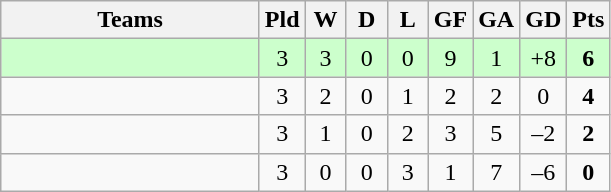<table class="wikitable" style="text-align: center;">
<tr>
<th width=165>Teams</th>
<th width=20>Pld</th>
<th width=20>W</th>
<th width=20>D</th>
<th width=20>L</th>
<th width=20>GF</th>
<th width=20>GA</th>
<th width=20>GD</th>
<th width=20>Pts</th>
</tr>
<tr align=center style="background:#ccffcc;">
<td style="text-align:left;"></td>
<td>3</td>
<td>3</td>
<td>0</td>
<td>0</td>
<td>9</td>
<td>1</td>
<td>+8</td>
<td><strong>6</strong></td>
</tr>
<tr align=center>
<td style="text-align:left;"></td>
<td>3</td>
<td>2</td>
<td>0</td>
<td>1</td>
<td>2</td>
<td>2</td>
<td>0</td>
<td><strong>4</strong></td>
</tr>
<tr align=center>
<td style="text-align:left;"></td>
<td>3</td>
<td>1</td>
<td>0</td>
<td>2</td>
<td>3</td>
<td>5</td>
<td>–2</td>
<td><strong>2</strong></td>
</tr>
<tr align=center>
<td style="text-align:left;"></td>
<td>3</td>
<td>0</td>
<td>0</td>
<td>3</td>
<td>1</td>
<td>7</td>
<td>–6</td>
<td><strong>0</strong></td>
</tr>
</table>
